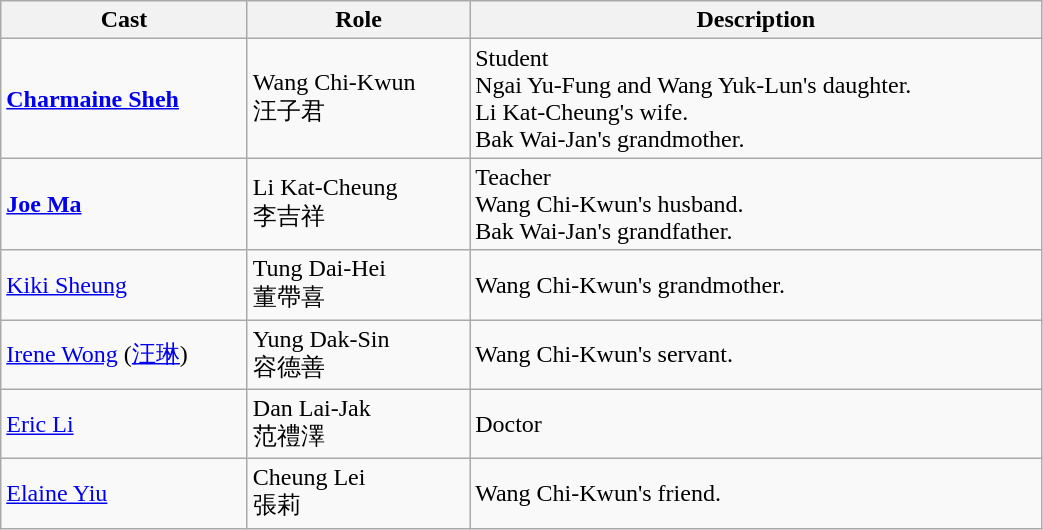<table class="wikitable" style="width:55%;">
<tr>
<th>Cast</th>
<th>Role</th>
<th>Description</th>
</tr>
<tr>
<td><strong><a href='#'>Charmaine Sheh</a></strong></td>
<td>Wang Chi-Kwun <br> 汪子君</td>
<td>Student <br> Ngai Yu-Fung and Wang Yuk-Lun's daughter. <br> Li Kat-Cheung's wife. <br> Bak Wai-Jan's grandmother.</td>
</tr>
<tr>
<td><strong><a href='#'>Joe Ma</a></strong></td>
<td>Li Kat-Cheung <br> 李吉祥</td>
<td>Teacher <br> Wang Chi-Kwun's husband. <br> Bak Wai-Jan's grandfather.</td>
</tr>
<tr>
<td><a href='#'>Kiki Sheung</a></td>
<td>Tung Dai-Hei <br> 董帶喜</td>
<td>Wang Chi-Kwun's grandmother.</td>
</tr>
<tr>
<td><a href='#'>Irene Wong</a> (<a href='#'>汪琳</a>)</td>
<td>Yung Dak-Sin <br> 容德善</td>
<td>Wang Chi-Kwun's servant.</td>
</tr>
<tr>
<td><a href='#'>Eric Li</a></td>
<td>Dan Lai-Jak <br> 范禮澤</td>
<td>Doctor</td>
</tr>
<tr>
<td><a href='#'>Elaine Yiu</a></td>
<td>Cheung Lei <br> 張莉</td>
<td>Wang Chi-Kwun's friend.</td>
</tr>
</table>
